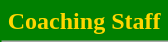<table class="wikitable">
<tr>
<th style="background:green; color:gold; border:2px solid green;" scope="col" colspan=2>Coaching Staff</th>
</tr>
<tr>
</tr>
</table>
